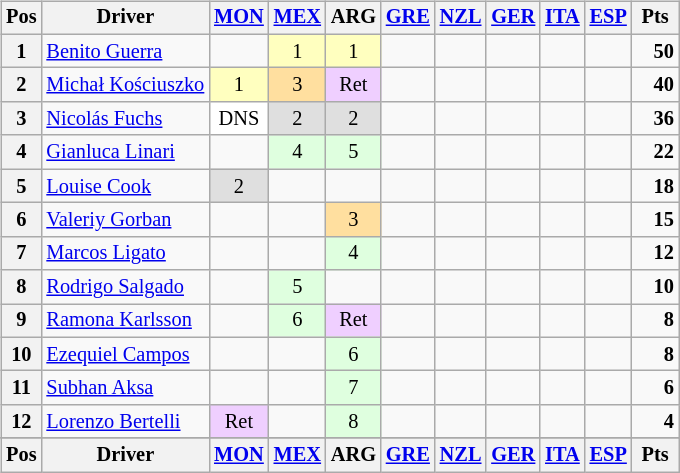<table>
<tr>
<td valign="top"><br><table class="wikitable" style="font-size: 85%; text-align: center;">
<tr valign="top">
<th valign="middle">Pos</th>
<th valign="middle">Driver</th>
<th><a href='#'>MON</a><br></th>
<th><a href='#'>MEX</a><br></th>
<th>ARG<br></th>
<th><a href='#'>GRE</a><br></th>
<th><a href='#'>NZL</a><br></th>
<th><a href='#'>GER</a><br></th>
<th><a href='#'>ITA</a><br></th>
<th><a href='#'>ESP</a><br></th>
<th valign="middle"> Pts </th>
</tr>
<tr>
<th>1</th>
<td align=left> <a href='#'>Benito Guerra</a></td>
<td></td>
<td style="background:#ffffbf;">1</td>
<td style="background:#ffffbf;">1</td>
<td></td>
<td></td>
<td></td>
<td></td>
<td></td>
<td align="right"><strong>50</strong></td>
</tr>
<tr>
<th>2</th>
<td align=left> <a href='#'>Michał Kościuszko</a></td>
<td style="background:#ffffbf;">1</td>
<td style="background:#ffdf9f;">3</td>
<td style="background:#efcfff;">Ret</td>
<td></td>
<td></td>
<td></td>
<td></td>
<td></td>
<td align="right"><strong>40</strong></td>
</tr>
<tr>
<th>3</th>
<td align=left> <a href='#'>Nicolás Fuchs</a></td>
<td style="background:#ffffff;">DNS</td>
<td style="background:#dfdfdf;">2</td>
<td style="background:#dfdfdf;">2</td>
<td></td>
<td></td>
<td></td>
<td></td>
<td></td>
<td align="right"><strong>36</strong></td>
</tr>
<tr>
<th>4</th>
<td align=left> <a href='#'>Gianluca Linari</a></td>
<td></td>
<td style="background:#dfffdf;">4</td>
<td style="background:#dfffdf;">5</td>
<td></td>
<td></td>
<td></td>
<td></td>
<td></td>
<td align="right"><strong>22</strong></td>
</tr>
<tr>
<th>5</th>
<td align=left> <a href='#'>Louise Cook</a></td>
<td style="background:#dfdfdf;">2</td>
<td></td>
<td></td>
<td></td>
<td></td>
<td></td>
<td></td>
<td></td>
<td align="right"><strong>18</strong></td>
</tr>
<tr>
<th>6</th>
<td align=left> <a href='#'>Valeriy Gorban</a></td>
<td></td>
<td></td>
<td style="background:#ffdf9f;">3</td>
<td></td>
<td></td>
<td></td>
<td></td>
<td></td>
<td align="right"><strong>15</strong></td>
</tr>
<tr>
<th>7</th>
<td align=left> <a href='#'>Marcos Ligato</a></td>
<td></td>
<td></td>
<td style="background:#dfffdf;">4</td>
<td></td>
<td></td>
<td></td>
<td></td>
<td></td>
<td align="right"><strong>12</strong></td>
</tr>
<tr>
<th>8</th>
<td align=left> <a href='#'>Rodrigo Salgado</a></td>
<td></td>
<td style="background:#dfffdf;">5</td>
<td></td>
<td></td>
<td></td>
<td></td>
<td></td>
<td></td>
<td align="right"><strong>10</strong></td>
</tr>
<tr>
<th>9</th>
<td align=left> <a href='#'>Ramona Karlsson</a></td>
<td></td>
<td style="background:#dfffdf;">6</td>
<td style="background:#efcfff;">Ret</td>
<td></td>
<td></td>
<td></td>
<td></td>
<td></td>
<td align="right"><strong>8</strong></td>
</tr>
<tr>
<th>10</th>
<td align=left> <a href='#'>Ezequiel Campos</a></td>
<td></td>
<td></td>
<td style="background:#dfffdf;">6</td>
<td></td>
<td></td>
<td></td>
<td></td>
<td></td>
<td align="right"><strong>8</strong></td>
</tr>
<tr>
<th>11</th>
<td align=left> <a href='#'>Subhan Aksa</a></td>
<td></td>
<td></td>
<td style="background:#dfffdf;">7</td>
<td></td>
<td></td>
<td></td>
<td></td>
<td></td>
<td align="right"><strong>6</strong></td>
</tr>
<tr>
<th>12</th>
<td align=left> <a href='#'>Lorenzo Bertelli</a></td>
<td style="background:#efcfff;">Ret</td>
<td></td>
<td style="background:#dfffdf;">8</td>
<td></td>
<td></td>
<td></td>
<td></td>
<td></td>
<td align="right"><strong>4</strong></td>
</tr>
<tr>
</tr>
<tr valign="top">
<th valign="middle">Pos</th>
<th valign="middle">Driver</th>
<th><a href='#'>MON</a><br></th>
<th><a href='#'>MEX</a><br></th>
<th>ARG<br></th>
<th><a href='#'>GRE</a><br></th>
<th><a href='#'>NZL</a><br></th>
<th><a href='#'>GER</a><br></th>
<th><a href='#'>ITA</a><br></th>
<th><a href='#'>ESP</a><br></th>
<th valign="middle">Pts</th>
</tr>
</table>
</td>
<td valign="top"><br></td>
</tr>
</table>
